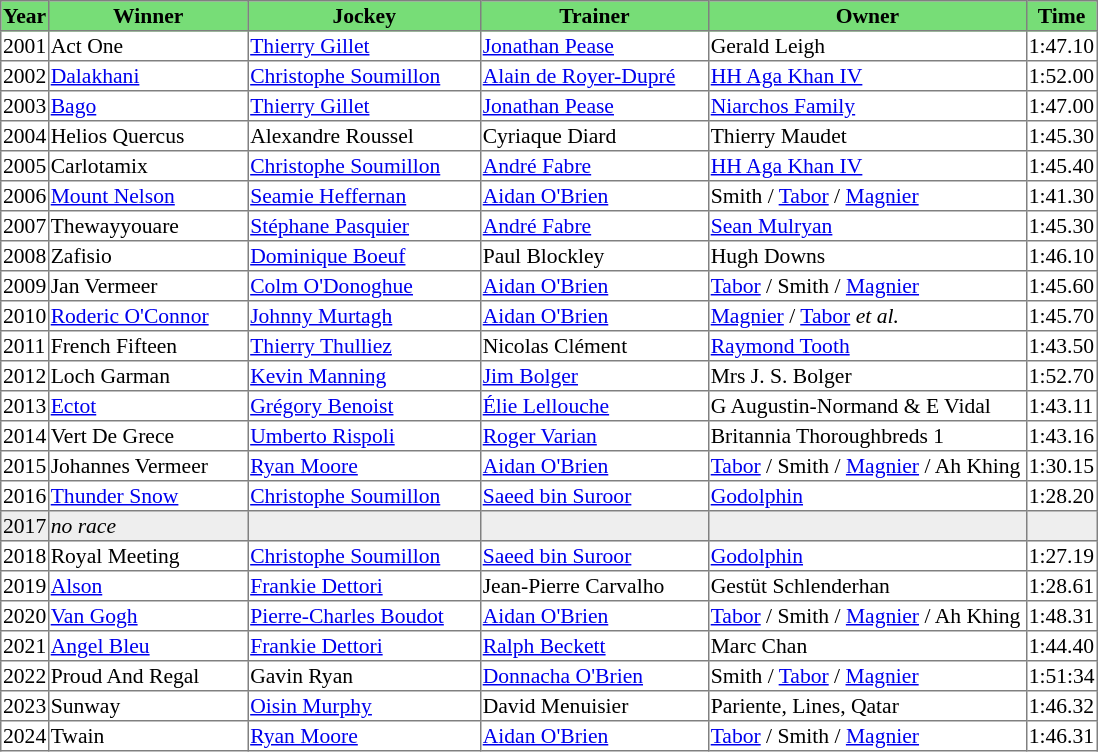<table class = "sortable" | border="1" style="border-collapse: collapse; font-size:90%">
<tr style="background:#7d7; text-align:center;">
<th>Year</th>
<th>Winner</th>
<th>Jockey</th>
<th>Trainer</th>
<th>Owner</th>
<th>Time</th>
</tr>
<tr>
<td>2001</td>
<td style="width:130px;">Act One</td>
<td style="width:152px;"><a href='#'>Thierry Gillet</a></td>
<td style="width:149px;"><a href='#'>Jonathan Pease</a></td>
<td style="width:209px;">Gerald Leigh</td>
<td>1:47.10</td>
</tr>
<tr>
<td>2002</td>
<td><a href='#'>Dalakhani</a></td>
<td><a href='#'>Christophe Soumillon</a></td>
<td><a href='#'>Alain de Royer-Dupré</a></td>
<td><a href='#'>HH Aga Khan IV</a></td>
<td>1:52.00</td>
</tr>
<tr>
<td>2003</td>
<td><a href='#'>Bago</a></td>
<td><a href='#'>Thierry Gillet</a></td>
<td><a href='#'>Jonathan Pease</a></td>
<td><a href='#'>Niarchos Family</a></td>
<td>1:47.00</td>
</tr>
<tr>
<td>2004</td>
<td>Helios Quercus</td>
<td>Alexandre Roussel</td>
<td>Cyriaque Diard</td>
<td>Thierry Maudet</td>
<td>1:45.30</td>
</tr>
<tr>
<td>2005</td>
<td>Carlotamix</td>
<td><a href='#'>Christophe Soumillon</a></td>
<td><a href='#'>André Fabre</a></td>
<td><a href='#'>HH Aga Khan IV</a></td>
<td>1:45.40</td>
</tr>
<tr>
<td>2006</td>
<td><a href='#'>Mount Nelson</a></td>
<td><a href='#'>Seamie Heffernan</a></td>
<td><a href='#'>Aidan O'Brien</a></td>
<td>Smith  / <a href='#'>Tabor</a> / <a href='#'>Magnier</a></td>
<td>1:41.30</td>
</tr>
<tr>
<td>2007</td>
<td>Thewayyouare</td>
<td><a href='#'>Stéphane Pasquier</a></td>
<td><a href='#'>André Fabre</a></td>
<td><a href='#'>Sean Mulryan</a></td>
<td>1:45.30</td>
</tr>
<tr>
<td>2008</td>
<td>Zafisio</td>
<td><a href='#'>Dominique Boeuf</a></td>
<td>Paul Blockley</td>
<td>Hugh Downs</td>
<td>1:46.10</td>
</tr>
<tr>
<td>2009</td>
<td>Jan Vermeer</td>
<td><a href='#'>Colm O'Donoghue</a></td>
<td><a href='#'>Aidan O'Brien</a></td>
<td><a href='#'>Tabor</a> / Smith  / <a href='#'>Magnier</a></td>
<td>1:45.60</td>
</tr>
<tr>
<td>2010</td>
<td><a href='#'>Roderic O'Connor</a></td>
<td><a href='#'>Johnny Murtagh</a></td>
<td><a href='#'>Aidan O'Brien</a></td>
<td><a href='#'>Magnier</a> / <a href='#'>Tabor</a> <em>et al.</em> </td>
<td>1:45.70</td>
</tr>
<tr>
<td>2011</td>
<td>French Fifteen</td>
<td><a href='#'>Thierry Thulliez</a></td>
<td>Nicolas Clément</td>
<td><a href='#'>Raymond Tooth</a></td>
<td>1:43.50</td>
</tr>
<tr>
<td>2012</td>
<td>Loch Garman</td>
<td><a href='#'>Kevin Manning</a></td>
<td><a href='#'>Jim Bolger</a></td>
<td>Mrs J. S. Bolger</td>
<td>1:52.70</td>
</tr>
<tr>
<td>2013</td>
<td><a href='#'>Ectot</a></td>
<td><a href='#'>Grégory Benoist</a></td>
<td><a href='#'>Élie Lellouche</a></td>
<td>G Augustin-Normand & E Vidal </td>
<td>1:43.11</td>
</tr>
<tr>
<td>2014</td>
<td>Vert De Grece</td>
<td><a href='#'>Umberto Rispoli</a></td>
<td><a href='#'>Roger Varian</a></td>
<td>Britannia Thoroughbreds 1</td>
<td>1:43.16</td>
</tr>
<tr>
<td>2015</td>
<td>Johannes Vermeer</td>
<td><a href='#'>Ryan Moore</a></td>
<td><a href='#'>Aidan O'Brien</a></td>
<td><a href='#'>Tabor</a> / Smith  / <a href='#'>Magnier</a> / Ah Khing </td>
<td>1:30.15</td>
</tr>
<tr>
<td>2016</td>
<td><a href='#'>Thunder Snow</a></td>
<td><a href='#'>Christophe Soumillon</a></td>
<td><a href='#'>Saeed bin Suroor</a></td>
<td><a href='#'>Godolphin</a></td>
<td>1:28.20</td>
</tr>
<tr bgcolor="#eeeeee">
<td>2017</td>
<td><em>no race</em></td>
<td></td>
<td></td>
<td></td>
<td></td>
</tr>
<tr>
<td>2018</td>
<td>Royal Meeting</td>
<td><a href='#'>Christophe Soumillon</a></td>
<td><a href='#'>Saeed bin Suroor</a></td>
<td><a href='#'>Godolphin</a></td>
<td>1:27.19</td>
</tr>
<tr>
<td>2019</td>
<td><a href='#'>Alson</a></td>
<td><a href='#'>Frankie Dettori</a></td>
<td>Jean-Pierre Carvalho</td>
<td>Gestüt Schlenderhan</td>
<td>1:28.61</td>
</tr>
<tr>
<td>2020</td>
<td><a href='#'>Van Gogh</a></td>
<td><a href='#'>Pierre-Charles Boudot</a></td>
<td><a href='#'>Aidan O'Brien</a></td>
<td><a href='#'>Tabor</a> / Smith  / <a href='#'>Magnier</a> / Ah Khing </td>
<td>1:48.31</td>
</tr>
<tr>
<td>2021</td>
<td><a href='#'>Angel Bleu</a></td>
<td><a href='#'>Frankie Dettori</a></td>
<td><a href='#'>Ralph Beckett</a></td>
<td>Marc Chan</td>
<td>1:44.40</td>
</tr>
<tr>
<td>2022</td>
<td>Proud And Regal</td>
<td>Gavin Ryan</td>
<td><a href='#'>Donnacha O'Brien</a></td>
<td>Smith  / <a href='#'>Tabor</a> / <a href='#'>Magnier</a></td>
<td>1:51:34</td>
</tr>
<tr>
<td>2023</td>
<td>Sunway</td>
<td><a href='#'>Oisin Murphy</a></td>
<td>David Menuisier</td>
<td>Pariente, Lines, Qatar </td>
<td>1:46.32</td>
</tr>
<tr>
<td>2024</td>
<td>Twain</td>
<td><a href='#'>Ryan Moore</a></td>
<td><a href='#'>Aidan O'Brien</a></td>
<td><a href='#'>Tabor</a> / Smith  / <a href='#'>Magnier</a></td>
<td>1:46.31</td>
</tr>
</table>
